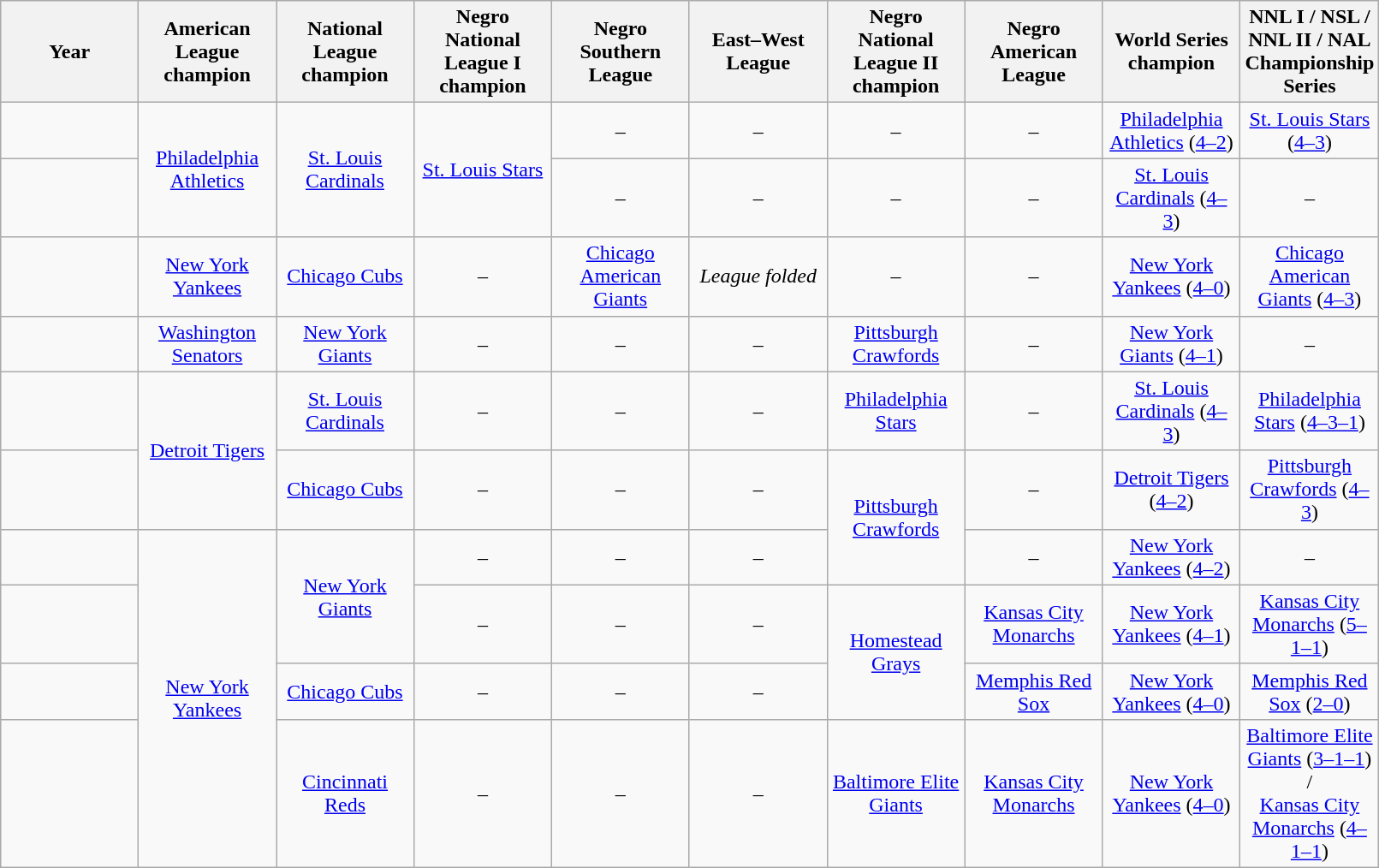<table class="wikitable" width="85%" style="text-align:center;">
<tr>
<th width="10%">Year</th>
<th width="10%">American League champion</th>
<th width="10%">National League champion</th>
<th width="10%">Negro National League I champion</th>
<th width="10%">Negro Southern League</th>
<th width="10%">East–West League</th>
<th width="10%">Negro National League II champion</th>
<th width="10%">Negro American League</th>
<th width="10%">World Series champion</th>
<th width="10%">NNL I / NSL / NNL II / NAL Championship Series</th>
</tr>
<tr>
<td></td>
<td rowspan="2"><a href='#'>Philadelphia Athletics</a></td>
<td rowspan="2"><a href='#'>St. Louis Cardinals</a></td>
<td rowspan="2"><a href='#'>St. Louis Stars</a></td>
<td>–</td>
<td>–</td>
<td>–</td>
<td>–</td>
<td><a href='#'>Philadelphia Athletics</a> (<a href='#'>4–2</a>)</td>
<td><a href='#'>St. Louis Stars</a> (<a href='#'>4–3</a>)</td>
</tr>
<tr>
<td></td>
<td>–</td>
<td>–</td>
<td>–</td>
<td>–</td>
<td><a href='#'>St. Louis Cardinals</a> (<a href='#'>4–3</a>)</td>
<td>–</td>
</tr>
<tr>
<td></td>
<td><a href='#'>New York Yankees</a></td>
<td><a href='#'>Chicago Cubs</a></td>
<td>–</td>
<td><a href='#'>Chicago American Giants</a></td>
<td><em>League folded</em></td>
<td>–</td>
<td>–</td>
<td><a href='#'>New York Yankees</a> (<a href='#'>4–0</a>)</td>
<td><a href='#'>Chicago American Giants</a> (<a href='#'>4–3</a>)</td>
</tr>
<tr>
<td></td>
<td><a href='#'>Washington Senators</a></td>
<td><a href='#'>New York Giants</a></td>
<td>–</td>
<td>–</td>
<td>–</td>
<td><a href='#'>Pittsburgh Crawfords</a></td>
<td>–</td>
<td><a href='#'>New York Giants</a> (<a href='#'>4–1</a>)</td>
<td>–</td>
</tr>
<tr>
<td></td>
<td rowspan="2"><a href='#'>Detroit Tigers</a></td>
<td><a href='#'>St. Louis Cardinals</a></td>
<td>–</td>
<td>–</td>
<td>–</td>
<td><a href='#'>Philadelphia Stars</a></td>
<td>–</td>
<td><a href='#'>St. Louis Cardinals</a> (<a href='#'>4–3</a>)</td>
<td><a href='#'>Philadelphia Stars</a> (<a href='#'>4–3–1</a>)</td>
</tr>
<tr>
<td></td>
<td><a href='#'>Chicago Cubs</a></td>
<td>–</td>
<td>–</td>
<td>–</td>
<td rowspan="2"><a href='#'>Pittsburgh Crawfords</a></td>
<td>–</td>
<td><a href='#'>Detroit Tigers</a> (<a href='#'>4–2</a>)</td>
<td><a href='#'>Pittsburgh Crawfords</a> (<a href='#'>4–3</a>)</td>
</tr>
<tr>
<td></td>
<td rowspan="4"><a href='#'>New York Yankees</a></td>
<td rowspan="2"><a href='#'>New York Giants</a></td>
<td>–</td>
<td>–</td>
<td>–</td>
<td>–</td>
<td><a href='#'>New York Yankees</a> (<a href='#'>4–2</a>)</td>
<td>–</td>
</tr>
<tr>
<td></td>
<td>–</td>
<td>–</td>
<td>–</td>
<td rowspan="2"><a href='#'>Homestead Grays</a></td>
<td><a href='#'>Kansas City Monarchs</a></td>
<td><a href='#'>New York Yankees</a> (<a href='#'>4–1</a>)</td>
<td><a href='#'>Kansas City Monarchs</a> (<a href='#'>5–1–1</a>)</td>
</tr>
<tr>
<td></td>
<td><a href='#'>Chicago Cubs</a></td>
<td>–</td>
<td>–</td>
<td>–</td>
<td><a href='#'>Memphis Red Sox</a></td>
<td><a href='#'>New York Yankees</a> (<a href='#'>4–0</a>)</td>
<td><a href='#'>Memphis Red Sox</a> (<a href='#'>2–0</a>)</td>
</tr>
<tr>
<td></td>
<td><a href='#'>Cincinnati Reds</a></td>
<td>–</td>
<td>–</td>
<td>–</td>
<td><a href='#'>Baltimore Elite Giants</a></td>
<td><a href='#'>Kansas City Monarchs</a></td>
<td><a href='#'>New York Yankees</a> (<a href='#'>4–0</a>)</td>
<td><a href='#'>Baltimore Elite Giants</a> (<a href='#'>3–1–1</a>)<br>/<br><a href='#'>Kansas City Monarchs</a> (<a href='#'>4–1–1</a>)</td>
</tr>
</table>
